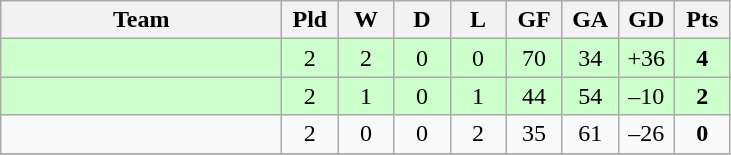<table class="wikitable" style="text-align: center;">
<tr>
<th width="180">Team</th>
<th width="30">Pld</th>
<th width="30">W</th>
<th width="30">D</th>
<th width="30">L</th>
<th width="30">GF</th>
<th width="30">GA</th>
<th width="30">GD</th>
<th width="30">Pts</th>
</tr>
<tr bgcolor=#CCFFCC>
<td align="left"></td>
<td>2</td>
<td>2</td>
<td>0</td>
<td>0</td>
<td>70</td>
<td>34</td>
<td>+36</td>
<td><strong>4</strong></td>
</tr>
<tr bgcolor=#CCFFCC>
<td align="left"></td>
<td>2</td>
<td>1</td>
<td>0</td>
<td>1</td>
<td>44</td>
<td>54</td>
<td>–10</td>
<td><strong>2</strong></td>
</tr>
<tr>
<td align="left"></td>
<td>2</td>
<td>0</td>
<td>0</td>
<td>2</td>
<td>35</td>
<td>61</td>
<td>–26</td>
<td><strong>0</strong></td>
</tr>
<tr>
</tr>
</table>
